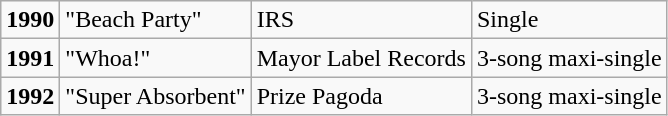<table class="wikitable">
<tr>
<td><strong>1990</strong></td>
<td>"Beach Party"</td>
<td>IRS</td>
<td>Single</td>
</tr>
<tr>
<td><strong>1991</strong></td>
<td>"Whoa!"</td>
<td>Mayor Label Records</td>
<td>3-song maxi-single</td>
</tr>
<tr>
<td><strong>1992</strong></td>
<td>"Super Absorbent"</td>
<td>Prize Pagoda</td>
<td>3-song maxi-single</td>
</tr>
</table>
